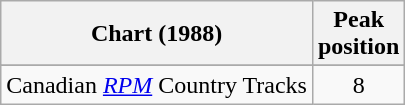<table class="wikitable sortable">
<tr>
<th align="left">Chart (1988)</th>
<th align="center">Peak<br>position</th>
</tr>
<tr>
</tr>
<tr>
<td align="left">Canadian <em><a href='#'>RPM</a></em> Country Tracks</td>
<td align="center">8</td>
</tr>
</table>
